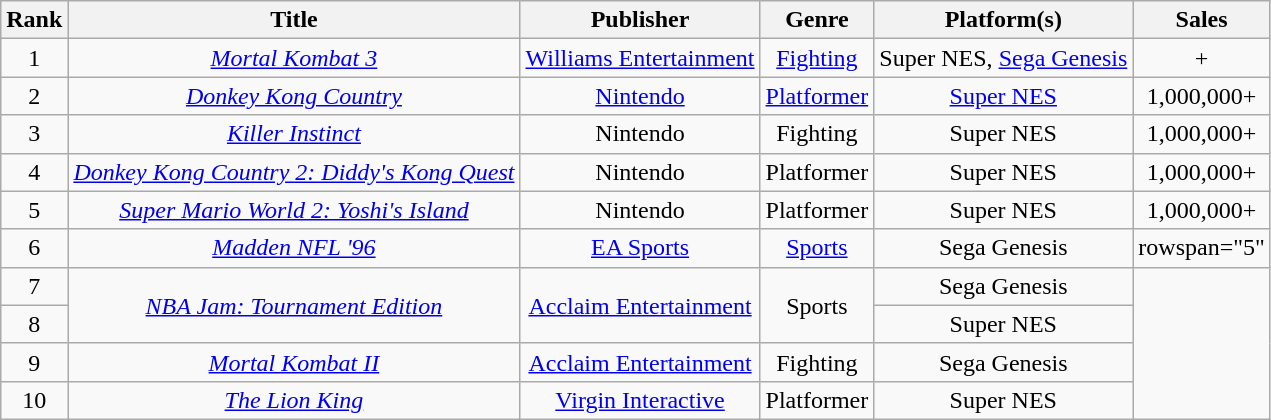<table class="wikitable sortable" style="text-align:center">
<tr>
<th>Rank</th>
<th>Title</th>
<th>Publisher</th>
<th>Genre</th>
<th>Platform(s)</th>
<th>Sales</th>
</tr>
<tr>
<td>1</td>
<td><em><a href='#'>Mortal Kombat 3</a></em></td>
<td><a href='#'>Williams Entertainment</a></td>
<td><a href='#'>Fighting</a></td>
<td>Super NES, <a href='#'>Sega Genesis</a></td>
<td>+</td>
</tr>
<tr>
<td>2</td>
<td><em><a href='#'>Donkey Kong Country</a></em></td>
<td><a href='#'>Nintendo</a></td>
<td><a href='#'>Platformer</a></td>
<td><a href='#'>Super NES</a></td>
<td>1,000,000+</td>
</tr>
<tr>
<td>3</td>
<td><em><a href='#'>Killer Instinct</a></em></td>
<td>Nintendo</td>
<td>Fighting</td>
<td>Super NES</td>
<td>1,000,000+</td>
</tr>
<tr>
<td>4</td>
<td><em><a href='#'>Donkey Kong Country 2: Diddy's Kong Quest</a></em></td>
<td>Nintendo</td>
<td>Platformer</td>
<td>Super NES</td>
<td>1,000,000+</td>
</tr>
<tr>
<td>5</td>
<td><em><a href='#'>Super Mario World 2: Yoshi's Island</a></em></td>
<td>Nintendo</td>
<td>Platformer</td>
<td>Super NES</td>
<td>1,000,000+</td>
</tr>
<tr>
<td>6</td>
<td><em><a href='#'>Madden NFL '96</a></em></td>
<td><a href='#'>EA Sports</a></td>
<td><a href='#'>Sports</a></td>
<td>Sega Genesis</td>
<td>rowspan="5" </td>
</tr>
<tr>
<td>7</td>
<td rowspan="2"><em><a href='#'>NBA Jam: Tournament Edition</a></em></td>
<td rowspan="2"><a href='#'>Acclaim Entertainment</a></td>
<td rowspan="2">Sports</td>
<td>Sega Genesis</td>
</tr>
<tr>
<td>8</td>
<td>Super NES</td>
</tr>
<tr>
<td>9</td>
<td><em><a href='#'>Mortal Kombat II</a></em></td>
<td><a href='#'>Acclaim Entertainment</a></td>
<td>Fighting</td>
<td>Sega Genesis</td>
</tr>
<tr>
<td>10</td>
<td><a href='#'><em>The Lion King</em></a></td>
<td><a href='#'>Virgin Interactive</a></td>
<td>Platformer</td>
<td>Super NES</td>
</tr>
</table>
